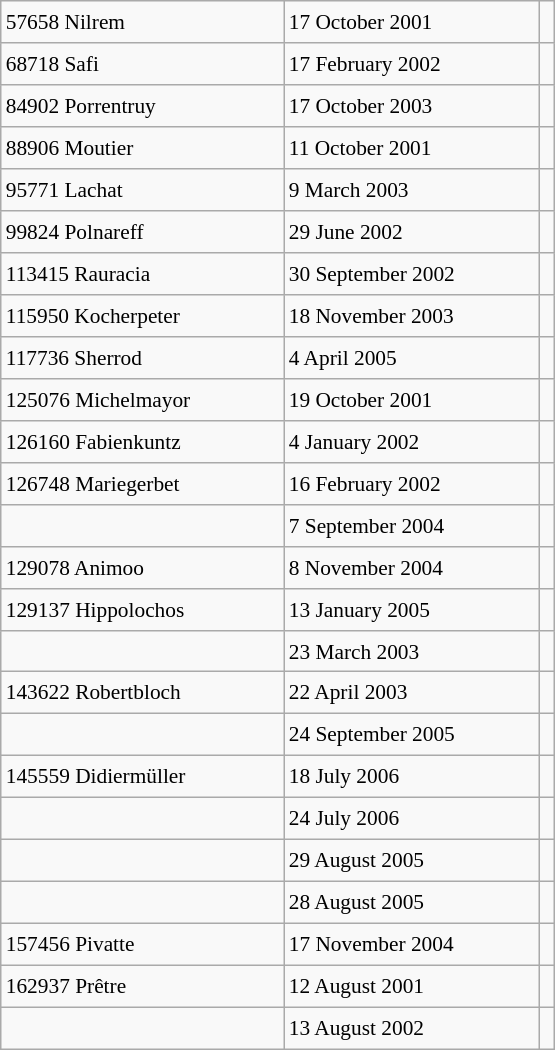<table class="wikitable" style="font-size: 89%; float: left; width: 26em; margin-right: 1em; height: 700px">
<tr>
<td>57658 Nilrem</td>
<td>17 October 2001</td>
<td></td>
</tr>
<tr>
<td>68718 Safi</td>
<td>17 February 2002</td>
<td></td>
</tr>
<tr>
<td>84902 Porrentruy</td>
<td>17 October 2003</td>
<td></td>
</tr>
<tr>
<td>88906 Moutier</td>
<td>11 October 2001</td>
<td></td>
</tr>
<tr>
<td>95771 Lachat</td>
<td>9 March 2003</td>
<td></td>
</tr>
<tr>
<td>99824 Polnareff</td>
<td>29 June 2002</td>
<td></td>
</tr>
<tr>
<td>113415 Rauracia</td>
<td>30 September 2002</td>
<td></td>
</tr>
<tr>
<td>115950 Kocherpeter</td>
<td>18 November 2003</td>
<td></td>
</tr>
<tr>
<td>117736 Sherrod</td>
<td>4 April 2005</td>
<td></td>
</tr>
<tr>
<td>125076 Michelmayor</td>
<td>19 October 2001</td>
<td></td>
</tr>
<tr>
<td>126160 Fabienkuntz</td>
<td>4 January 2002</td>
<td></td>
</tr>
<tr>
<td>126748 Mariegerbet</td>
<td>16 February 2002</td>
<td></td>
</tr>
<tr>
<td></td>
<td>7 September 2004</td>
<td></td>
</tr>
<tr>
<td>129078 Animoo</td>
<td>8 November 2004</td>
<td></td>
</tr>
<tr>
<td>129137 Hippolochos</td>
<td>13 January 2005</td>
<td></td>
</tr>
<tr>
<td></td>
<td>23 March 2003</td>
<td></td>
</tr>
<tr>
<td>143622 Robertbloch</td>
<td>22 April 2003</td>
<td></td>
</tr>
<tr>
<td></td>
<td>24 September 2005</td>
<td></td>
</tr>
<tr>
<td>145559 Didiermüller</td>
<td>18 July 2006</td>
<td></td>
</tr>
<tr>
<td></td>
<td>24 July 2006</td>
<td></td>
</tr>
<tr>
<td></td>
<td>29 August 2005</td>
<td></td>
</tr>
<tr>
<td></td>
<td>28 August 2005</td>
<td></td>
</tr>
<tr>
<td>157456 Pivatte</td>
<td>17 November 2004</td>
<td></td>
</tr>
<tr>
<td>162937 Prêtre</td>
<td>12 August 2001</td>
<td></td>
</tr>
<tr>
<td></td>
<td>13 August 2002</td>
<td></td>
</tr>
</table>
